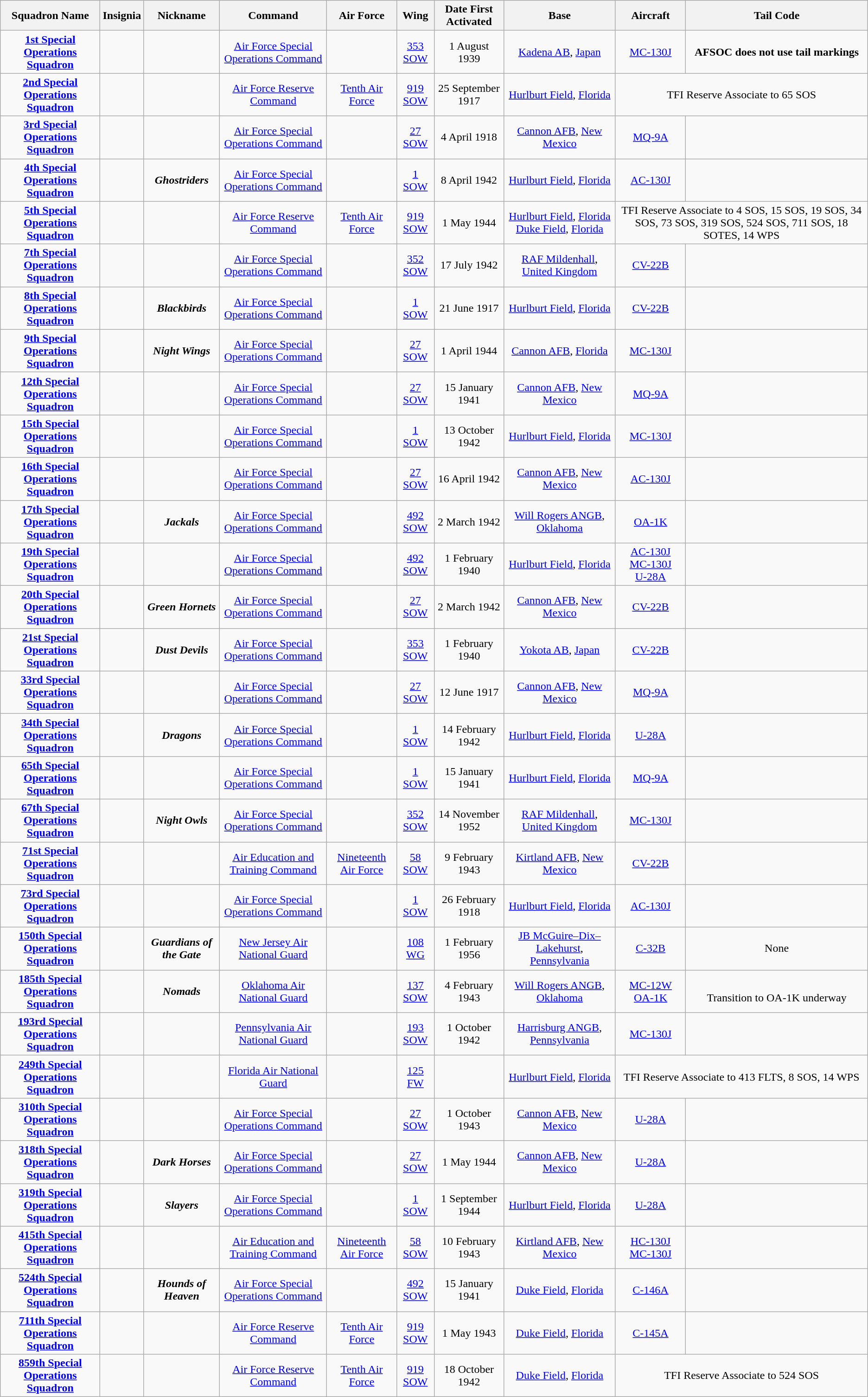<table class="wikitable sortable" style="text-align:center;">
<tr>
<th>Squadron Name</th>
<th>Insignia</th>
<th>Nickname</th>
<th>Command</th>
<th>Air Force</th>
<th>Wing</th>
<th>Date First Activated</th>
<th>Base</th>
<th>Aircraft</th>
<th>Tail Code</th>
</tr>
<tr>
<td><strong><a href='#'>1st Special Operations Squadron</a></strong></td>
<td></td>
<td></td>
<td><a href='#'>Air Force Special Operations Command</a></td>
<td></td>
<td><a href='#'>353 SOW</a></td>
<td>1 August 1939</td>
<td><a href='#'>Kadena AB</a>, <a href='#'>Japan</a></td>
<td><a href='#'>MC-130J</a></td>
<td><strong>AFSOC does not use tail markings </strong></td>
</tr>
<tr>
<td><strong><a href='#'>2nd Special Operations Squadron</a></strong></td>
<td></td>
<td></td>
<td><a href='#'>Air Force Reserve Command</a></td>
<td><a href='#'>Tenth Air Force</a></td>
<td><a href='#'>919 SOW</a></td>
<td>25 September 1917</td>
<td><a href='#'>Hurlburt Field</a>, <a href='#'>Florida</a></td>
<td colspan="2">TFI Reserve Associate to 65 SOS<strong></strong></td>
</tr>
<tr>
<td><strong><a href='#'>3rd Special Operations Squadron</a></strong></td>
<td></td>
<td></td>
<td><a href='#'>Air Force Special Operations Command</a></td>
<td></td>
<td><a href='#'>27 SOW</a></td>
<td>4 April 1918</td>
<td><a href='#'>Cannon AFB</a>, <a href='#'>New Mexico</a></td>
<td><a href='#'>MQ-9A</a></td>
<td></td>
</tr>
<tr>
<td><strong><a href='#'>4th Special Operations Squadron</a></strong></td>
<td></td>
<td><strong><em>Ghostriders</em></strong></td>
<td><a href='#'>Air Force Special Operations Command</a></td>
<td></td>
<td><a href='#'>1 SOW</a></td>
<td>8 April 1942</td>
<td><a href='#'>Hurlburt Field</a>, <a href='#'>Florida</a></td>
<td><a href='#'>AC-130J</a></td>
<td></td>
</tr>
<tr>
<td><strong><a href='#'>5th Special Operations Squadron</a></strong></td>
<td></td>
<td></td>
<td><a href='#'>Air Force Reserve Command</a></td>
<td><a href='#'>Tenth Air Force</a></td>
<td><a href='#'>919 SOW</a></td>
<td>1 May 1944</td>
<td><a href='#'>Hurlburt Field</a>, <a href='#'>Florida</a><br><a href='#'>Duke Field</a>, <a href='#'>Florida</a></td>
<td colspan="2">TFI Reserve Associate to 4 SOS, 15 SOS, 19 SOS, 34 SOS, 73 SOS, 319 SOS, 524 SOS, 711 SOS, 18 SOTES, 14 WPS<strong></strong></td>
</tr>
<tr>
<td><strong><a href='#'>7th Special Operations Squadron</a></strong></td>
<td></td>
<td></td>
<td><a href='#'>Air Force Special Operations Command</a></td>
<td></td>
<td><a href='#'>352 SOW</a></td>
<td>17 July 1942</td>
<td><a href='#'>RAF Mildenhall</a>, <a href='#'>United Kingdom</a></td>
<td><a href='#'>CV-22B</a></td>
<td></td>
</tr>
<tr>
<td><strong><a href='#'>8th Special Operations Squadron</a></strong></td>
<td></td>
<td><strong><em>Blackbirds</em></strong></td>
<td><a href='#'>Air Force Special Operations Command</a></td>
<td></td>
<td><a href='#'>1 SOW</a></td>
<td>21 June 1917</td>
<td><a href='#'>Hurlburt Field</a>, <a href='#'>Florida</a></td>
<td><a href='#'>CV-22B</a></td>
<td></td>
</tr>
<tr>
<td><strong><a href='#'>9th Special Operations Squadron</a></strong></td>
<td></td>
<td><strong><em>Night Wings</em></strong></td>
<td><a href='#'>Air Force Special Operations Command</a></td>
<td></td>
<td><a href='#'>27 SOW</a></td>
<td>1 April 1944</td>
<td><a href='#'>Cannon AFB</a>, <a href='#'>Florida</a></td>
<td><a href='#'>MC-130J</a></td>
<td></td>
</tr>
<tr>
<td><strong><a href='#'>12th Special Operations Squadron</a></strong></td>
<td></td>
<td></td>
<td><a href='#'>Air Force Special Operations Command</a></td>
<td></td>
<td><a href='#'>27 SOW</a></td>
<td>15 January 1941</td>
<td><a href='#'>Cannon AFB</a>, <a href='#'>New Mexico</a></td>
<td><a href='#'>MQ-9A</a></td>
<td></td>
</tr>
<tr>
<td><strong><a href='#'>15th Special Operations Squadron</a></strong></td>
<td></td>
<td></td>
<td><a href='#'>Air Force Special Operations Command</a></td>
<td></td>
<td><a href='#'>1 SOW</a></td>
<td>13 October 1942</td>
<td><a href='#'>Hurlburt Field</a>, <a href='#'>Florida</a></td>
<td><a href='#'>MC-130J</a></td>
<td></td>
</tr>
<tr>
<td><strong><a href='#'>16th Special Operations Squadron</a></strong></td>
<td></td>
<td></td>
<td><a href='#'>Air Force Special Operations Command</a></td>
<td></td>
<td><a href='#'>27 SOW</a></td>
<td>16 April 1942</td>
<td><a href='#'>Cannon AFB</a>, <a href='#'>New Mexico</a></td>
<td><a href='#'>AC-130J</a></td>
<td></td>
</tr>
<tr>
<td><strong><a href='#'>17th Special Operations Squadron</a></strong></td>
<td></td>
<td><strong><em>Jackals</em></strong></td>
<td><a href='#'>Air Force Special Operations Command</a></td>
<td></td>
<td><a href='#'>492 SOW</a></td>
<td>2 March 1942</td>
<td><a href='#'>Will Rogers ANGB</a>, <a href='#'>Oklahoma</a></td>
<td><a href='#'>OA-1K</a></td>
<td></td>
</tr>
<tr>
<td><strong><a href='#'>19th Special Operations Squadron</a></strong></td>
<td></td>
<td></td>
<td><a href='#'>Air Force Special Operations Command</a></td>
<td></td>
<td><a href='#'>492 SOW</a></td>
<td>1 February 1940</td>
<td><a href='#'>Hurlburt Field</a>, <a href='#'>Florida</a></td>
<td><a href='#'>AC-130J</a><br><a href='#'>MC-130J</a><br><a href='#'>U-28A</a></td>
<td><br></td>
</tr>
<tr>
<td><strong><a href='#'>20th Special Operations Squadron</a></strong></td>
<td></td>
<td><strong><em>Green Hornets</em></strong></td>
<td><a href='#'>Air Force Special Operations Command</a></td>
<td></td>
<td><a href='#'>27 SOW</a></td>
<td>2 March 1942</td>
<td><a href='#'>Cannon AFB</a>, <a href='#'>New Mexico</a></td>
<td><a href='#'>CV-22B</a></td>
<td></td>
</tr>
<tr>
<td><strong><a href='#'>21st Special Operations Squadron</a></strong></td>
<td></td>
<td><strong><em>Dust Devils</em></strong></td>
<td><a href='#'>Air Force Special Operations Command</a></td>
<td></td>
<td><a href='#'>353 SOW</a></td>
<td>1 February 1940</td>
<td><a href='#'>Yokota AB</a>, <a href='#'>Japan</a></td>
<td><a href='#'>CV-22B</a></td>
<td></td>
</tr>
<tr>
<td><strong><a href='#'>33rd Special Operations Squadron</a></strong></td>
<td></td>
<td></td>
<td><a href='#'>Air Force Special Operations Command</a></td>
<td></td>
<td><a href='#'>27 SOW</a></td>
<td>12 June 1917</td>
<td><a href='#'>Cannon AFB</a>, <a href='#'>New Mexico</a></td>
<td><a href='#'>MQ-9A</a></td>
<td></td>
</tr>
<tr>
<td><strong><a href='#'>34th Special Operations Squadron</a></strong></td>
<td></td>
<td><strong><em>Dragons</em></strong></td>
<td><a href='#'>Air Force Special Operations Command</a></td>
<td></td>
<td><a href='#'>1 SOW</a></td>
<td>14 February 1942</td>
<td><a href='#'>Hurlburt Field</a>, <a href='#'>Florida</a></td>
<td><a href='#'>U-28A</a></td>
<td></td>
</tr>
<tr>
<td><strong><a href='#'>65th Special Operations Squadron</a></strong></td>
<td></td>
<td></td>
<td><a href='#'>Air Force Special Operations Command</a></td>
<td></td>
<td><a href='#'>1 SOW</a></td>
<td>15 January 1941</td>
<td><a href='#'>Hurlburt Field</a>, <a href='#'>Florida</a></td>
<td><a href='#'>MQ-9A</a></td>
<td></td>
</tr>
<tr>
<td><strong><a href='#'>67th Special Operations Squadron</a></strong></td>
<td></td>
<td><strong><em>Night Owls</em></strong></td>
<td><a href='#'>Air Force Special Operations Command</a></td>
<td></td>
<td><a href='#'>352 SOW</a></td>
<td>14 November 1952</td>
<td><a href='#'>RAF Mildenhall</a>, <a href='#'>United Kingdom</a></td>
<td><a href='#'>MC-130J</a></td>
<td></td>
</tr>
<tr>
<td><strong><a href='#'>71st Special Operations Squadron</a></strong></td>
<td></td>
<td></td>
<td><a href='#'>Air Education and Training Command</a></td>
<td><a href='#'>Nineteenth Air Force</a></td>
<td><a href='#'>58 SOW</a></td>
<td>9 February 1943</td>
<td><a href='#'>Kirtland AFB</a>, <a href='#'>New Mexico</a></td>
<td><a href='#'>CV-22B</a></td>
<td></td>
</tr>
<tr>
<td><strong><a href='#'>73rd Special Operations Squadron</a></strong></td>
<td></td>
<td></td>
<td><a href='#'>Air Force Special Operations Command</a></td>
<td></td>
<td><a href='#'>1 SOW</a></td>
<td>26 February 1918</td>
<td><a href='#'>Hurlburt Field</a>, <a href='#'>Florida</a></td>
<td><a href='#'>AC-130J</a></td>
<td></td>
</tr>
<tr>
<td><strong><a href='#'>150th Special Operations Squadron</a></strong></td>
<td></td>
<td><strong><em>Guardians of the Gate</em></strong></td>
<td><a href='#'>New Jersey Air National Guard</a></td>
<td></td>
<td><a href='#'>108 WG</a></td>
<td>1 February 1956</td>
<td><a href='#'>JB McGuire–Dix–Lakehurst</a>, <a href='#'>Pennsylvania</a></td>
<td><a href='#'>C-32B</a></td>
<td>None</td>
</tr>
<tr>
<td><strong><a href='#'>185th Special Operations Squadron</a></strong></td>
<td></td>
<td><strong><em>Nomads</em></strong></td>
<td><a href='#'>Oklahoma Air National Guard</a></td>
<td></td>
<td><a href='#'>137 SOW</a></td>
<td>4 February 1943</td>
<td><a href='#'>Will Rogers ANGB</a>, <a href='#'>Oklahoma</a></td>
<td><a href='#'>MC-12W</a><br><a href='#'>OA-1K</a></td>
<td><br>Transition to OA-1K underway</td>
</tr>
<tr>
<td><strong><a href='#'>193rd Special Operations Squadron</a></strong></td>
<td></td>
<td></td>
<td><a href='#'>Pennsylvania Air National Guard</a></td>
<td></td>
<td><a href='#'>193 SOW</a></td>
<td>1 October 1942</td>
<td><a href='#'>Harrisburg ANGB</a>, <a href='#'>Pennsylvania</a></td>
<td><a href='#'>MC-130J</a></td>
<td></td>
</tr>
<tr>
<td><strong><a href='#'>249th Special Operations Squadron</a></strong></td>
<td></td>
<td></td>
<td><a href='#'>Florida Air National Guard</a></td>
<td></td>
<td><a href='#'>125 FW</a></td>
<td></td>
<td><a href='#'>Hurlburt Field</a>, <a href='#'>Florida</a></td>
<td colspan="2">TFI Reserve Associate to 413 FLTS, 8 SOS, 14 WPS</td>
</tr>
<tr>
<td><strong><a href='#'>310th Special Operations Squadron</a></strong></td>
<td></td>
<td></td>
<td><a href='#'>Air Force Special Operations Command</a></td>
<td></td>
<td><a href='#'>27 SOW</a></td>
<td>1 October 1943</td>
<td><a href='#'>Cannon AFB</a>, <a href='#'>New Mexico</a></td>
<td><a href='#'>U-28A</a></td>
<td></td>
</tr>
<tr>
<td><strong><a href='#'>318th Special Operations Squadron</a></strong></td>
<td></td>
<td><strong><em>Dark Horses</em></strong></td>
<td><a href='#'>Air Force Special Operations Command</a></td>
<td></td>
<td><a href='#'>27 SOW</a></td>
<td>1 May 1944</td>
<td><a href='#'>Cannon AFB</a>, <a href='#'>New Mexico</a></td>
<td><a href='#'>U-28A</a></td>
<td></td>
</tr>
<tr>
<td><strong><a href='#'>319th Special Operations Squadron</a></strong></td>
<td></td>
<td><strong><em>Slayers</em></strong></td>
<td><a href='#'>Air Force Special Operations Command</a></td>
<td></td>
<td><a href='#'>1 SOW</a></td>
<td>1 September 1944</td>
<td><a href='#'>Hurlburt Field</a>, <a href='#'>Florida</a></td>
<td><a href='#'>U-28A</a></td>
<td></td>
</tr>
<tr>
<td><strong><a href='#'>415th Special Operations Squadron</a></strong></td>
<td></td>
<td></td>
<td><a href='#'>Air Education and Training Command</a></td>
<td><a href='#'>Nineteenth Air Force</a></td>
<td><a href='#'>58 SOW</a></td>
<td>10 February 1943</td>
<td><a href='#'>Kirtland AFB</a>, <a href='#'>New Mexico</a></td>
<td><a href='#'>HC-130J</a><br><a href='#'>MC-130J</a></td>
<td></td>
</tr>
<tr>
<td><strong><a href='#'>524th Special Operations Squadron</a></strong></td>
<td></td>
<td><strong><em>Hounds of Heaven</em></strong></td>
<td><a href='#'>Air Force Special Operations Command</a></td>
<td></td>
<td><a href='#'>492 SOW</a></td>
<td>15 January 1941</td>
<td><a href='#'>Duke Field</a>, <a href='#'>Florida</a></td>
<td><a href='#'>C-146A</a></td>
</tr>
<tr>
<td><strong><a href='#'>711th Special Operations Squadron</a></strong></td>
<td></td>
<td></td>
<td><a href='#'>Air Force Reserve Command</a></td>
<td><a href='#'>Tenth Air Force</a></td>
<td><a href='#'>919 SOW</a></td>
<td>1 May 1943</td>
<td><a href='#'>Duke Field</a>, <a href='#'>Florida</a></td>
<td><a href='#'>C-145A</a></td>
<td></td>
</tr>
<tr>
<td><strong><a href='#'>859th Special Operations Squadron</a></strong></td>
<td></td>
<td></td>
<td><a href='#'>Air Force Reserve Command</a></td>
<td><a href='#'>Tenth Air Force</a></td>
<td><a href='#'>919 SOW</a></td>
<td>18 October 1942</td>
<td><a href='#'>Duke Field</a>, <a href='#'>Florida</a></td>
<td colspan="2">TFI Reserve Associate to 524 SOS<strong></strong></td>
</tr>
</table>
